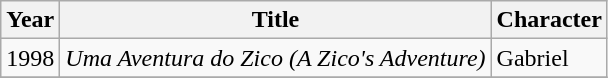<table class="wikitable">
<tr>
<th>Year</th>
<th>Title</th>
<th>Character</th>
</tr>
<tr>
<td>1998</td>
<td><em>Uma Aventura do Zico (A Zico's Adventure)</em></td>
<td>Gabriel</td>
</tr>
<tr>
</tr>
</table>
